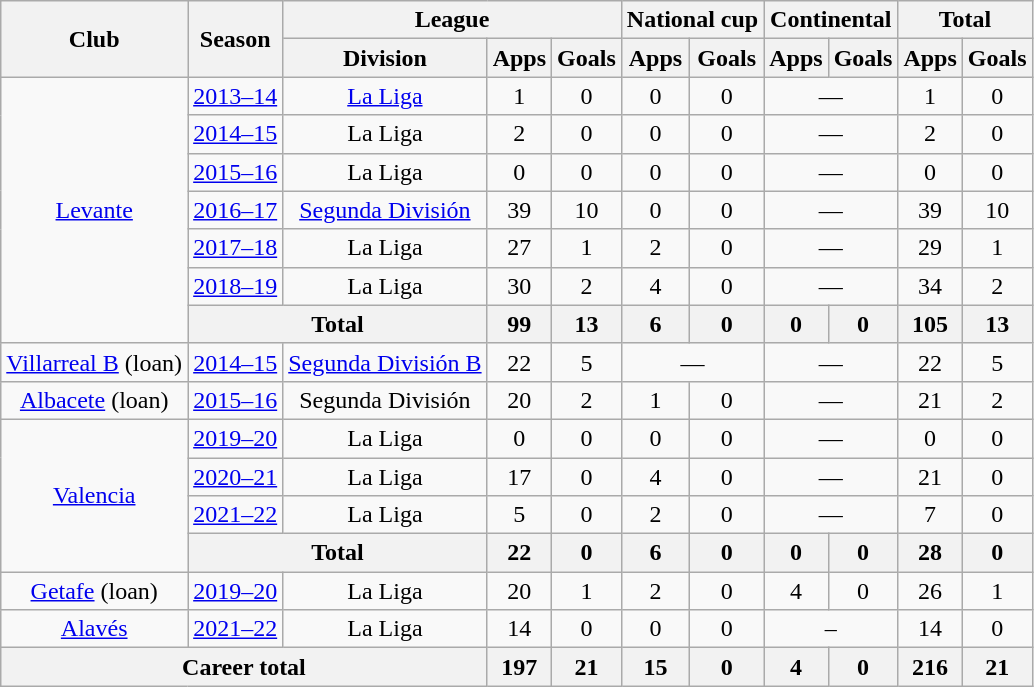<table class="wikitable" style="text-align:center">
<tr>
<th rowspan="2">Club</th>
<th rowspan="2">Season</th>
<th colspan="3">League</th>
<th colspan="2">National cup</th>
<th colspan="2">Continental</th>
<th colspan="2">Total</th>
</tr>
<tr>
<th>Division</th>
<th>Apps</th>
<th>Goals</th>
<th>Apps</th>
<th>Goals</th>
<th>Apps</th>
<th>Goals</th>
<th>Apps</th>
<th>Goals</th>
</tr>
<tr>
<td rowspan="7"><a href='#'>Levante</a></td>
<td><a href='#'>2013–14</a></td>
<td><a href='#'>La Liga</a></td>
<td>1</td>
<td>0</td>
<td>0</td>
<td>0</td>
<td colspan="2">—</td>
<td>1</td>
<td>0</td>
</tr>
<tr>
<td><a href='#'>2014–15</a></td>
<td>La Liga</td>
<td>2</td>
<td>0</td>
<td>0</td>
<td>0</td>
<td colspan="2">—</td>
<td>2</td>
<td>0</td>
</tr>
<tr>
<td><a href='#'>2015–16</a></td>
<td>La Liga</td>
<td>0</td>
<td>0</td>
<td>0</td>
<td>0</td>
<td colspan="2">—</td>
<td>0</td>
<td>0</td>
</tr>
<tr>
<td><a href='#'>2016–17</a></td>
<td><a href='#'>Segunda División</a></td>
<td>39</td>
<td>10</td>
<td>0</td>
<td>0</td>
<td colspan="2">—</td>
<td>39</td>
<td>10</td>
</tr>
<tr>
<td><a href='#'>2017–18</a></td>
<td>La Liga</td>
<td>27</td>
<td>1</td>
<td>2</td>
<td>0</td>
<td colspan="2">—</td>
<td>29</td>
<td>1</td>
</tr>
<tr>
<td><a href='#'>2018–19</a></td>
<td>La Liga</td>
<td>30</td>
<td>2</td>
<td>4</td>
<td>0</td>
<td colspan="2">—</td>
<td>34</td>
<td>2</td>
</tr>
<tr>
<th colspan="2">Total</th>
<th>99</th>
<th>13</th>
<th>6</th>
<th>0</th>
<th>0</th>
<th>0</th>
<th>105</th>
<th>13</th>
</tr>
<tr>
<td><a href='#'>Villarreal B</a> (loan)</td>
<td><a href='#'>2014–15</a></td>
<td><a href='#'>Segunda División B</a></td>
<td>22</td>
<td>5</td>
<td colspan="2">—</td>
<td colspan="2">—</td>
<td>22</td>
<td>5</td>
</tr>
<tr>
<td><a href='#'>Albacete</a> (loan)</td>
<td><a href='#'>2015–16</a></td>
<td>Segunda División</td>
<td>20</td>
<td>2</td>
<td>1</td>
<td>0</td>
<td colspan="2">—</td>
<td>21</td>
<td>2</td>
</tr>
<tr>
<td rowspan="4"><a href='#'>Valencia</a></td>
<td><a href='#'>2019–20</a></td>
<td>La Liga</td>
<td>0</td>
<td>0</td>
<td>0</td>
<td>0</td>
<td colspan="2">—</td>
<td>0</td>
<td>0</td>
</tr>
<tr>
<td><a href='#'>2020–21</a></td>
<td>La Liga</td>
<td>17</td>
<td>0</td>
<td>4</td>
<td>0</td>
<td colspan="2">—</td>
<td>21</td>
<td>0</td>
</tr>
<tr>
<td><a href='#'>2021–22</a></td>
<td>La Liga</td>
<td>5</td>
<td>0</td>
<td>2</td>
<td>0</td>
<td colspan="2">—</td>
<td>7</td>
<td>0</td>
</tr>
<tr>
<th colspan="2">Total</th>
<th>22</th>
<th>0</th>
<th>6</th>
<th>0</th>
<th>0</th>
<th>0</th>
<th>28</th>
<th>0</th>
</tr>
<tr>
<td><a href='#'>Getafe</a> (loan)</td>
<td><a href='#'>2019–20</a></td>
<td>La Liga</td>
<td>20</td>
<td>1</td>
<td>2</td>
<td>0</td>
<td>4</td>
<td>0</td>
<td>26</td>
<td>1</td>
</tr>
<tr>
<td><a href='#'>Alavés</a></td>
<td><a href='#'>2021–22</a></td>
<td>La Liga</td>
<td>14</td>
<td>0</td>
<td>0</td>
<td>0</td>
<td colspan="2">–</td>
<td>14</td>
<td>0</td>
</tr>
<tr>
<th colspan="3">Career total</th>
<th>197</th>
<th>21</th>
<th>15</th>
<th>0</th>
<th>4</th>
<th>0</th>
<th>216</th>
<th>21</th>
</tr>
</table>
